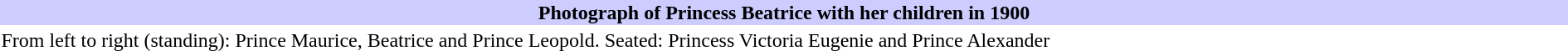<table class="toccolours collapsible collapsed" width="100%;" align="center">
<tr>
<th bgcolor=ccccff>Photograph of Princess Beatrice with her children in 1900</th>
</tr>
<tr>
<td> From left to right (standing): Prince Maurice, Beatrice and Prince Leopold. Seated: Princess Victoria Eugenie and Prince Alexander</td>
</tr>
</table>
